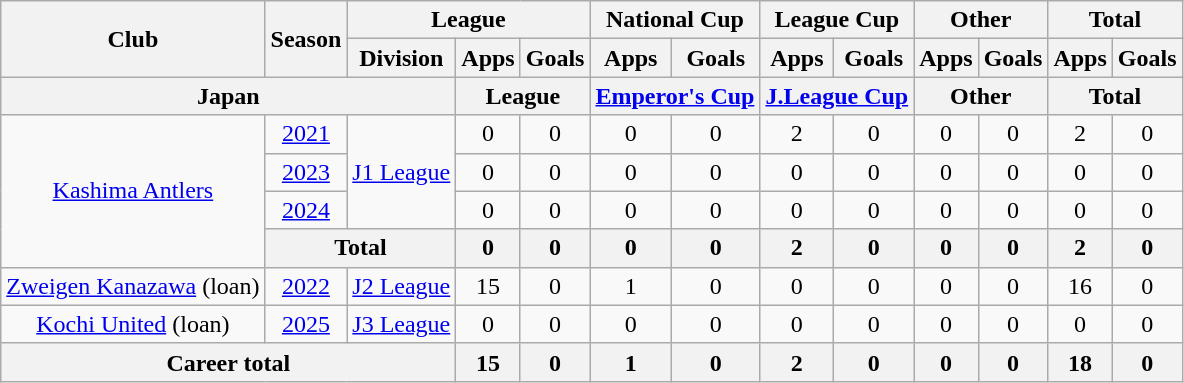<table class="wikitable" style="text-align: center">
<tr>
<th rowspan="2">Club</th>
<th rowspan="2">Season</th>
<th colspan="3">League</th>
<th colspan="2">National Cup</th>
<th colspan="2">League Cup</th>
<th colspan="2">Other</th>
<th colspan="2">Total</th>
</tr>
<tr>
<th>Division</th>
<th>Apps</th>
<th>Goals</th>
<th>Apps</th>
<th>Goals</th>
<th>Apps</th>
<th>Goals</th>
<th>Apps</th>
<th>Goals</th>
<th>Apps</th>
<th>Goals</th>
</tr>
<tr>
<th colspan=3>Japan</th>
<th colspan=2>League</th>
<th colspan=2><a href='#'>Emperor's Cup</a></th>
<th colspan=2><a href='#'>J.League Cup</a></th>
<th colspan=2>Other</th>
<th colspan=2>Total</th>
</tr>
<tr>
<td rowspan="4"><a href='#'>Kashima Antlers</a></td>
<td><a href='#'>2021</a></td>
<td rowspan="3"><a href='#'>J1 League</a></td>
<td>0</td>
<td>0</td>
<td>0</td>
<td>0</td>
<td>2</td>
<td>0</td>
<td>0</td>
<td>0</td>
<td>2</td>
<td>0</td>
</tr>
<tr>
<td><a href='#'>2023</a></td>
<td>0</td>
<td>0</td>
<td>0</td>
<td>0</td>
<td>0</td>
<td>0</td>
<td>0</td>
<td>0</td>
<td>0</td>
<td>0</td>
</tr>
<tr>
<td><a href='#'>2024</a></td>
<td>0</td>
<td>0</td>
<td>0</td>
<td>0</td>
<td>0</td>
<td>0</td>
<td>0</td>
<td>0</td>
<td>0</td>
<td>0</td>
</tr>
<tr>
<th colspan="2">Total</th>
<th>0</th>
<th>0</th>
<th>0</th>
<th>0</th>
<th>2</th>
<th>0</th>
<th>0</th>
<th>0</th>
<th>2</th>
<th>0</th>
</tr>
<tr>
<td><a href='#'>Zweigen Kanazawa</a> (loan)</td>
<td><a href='#'>2022</a></td>
<td><a href='#'>J2 League</a></td>
<td>15</td>
<td>0</td>
<td>1</td>
<td>0</td>
<td>0</td>
<td>0</td>
<td>0</td>
<td>0</td>
<td>16</td>
<td>0</td>
</tr>
<tr>
<td><a href='#'>Kochi United</a> (loan)</td>
<td><a href='#'>2025</a></td>
<td><a href='#'>J3 League</a></td>
<td>0</td>
<td>0</td>
<td>0</td>
<td>0</td>
<td>0</td>
<td>0</td>
<td>0</td>
<td>0</td>
<td>0</td>
<td>0</td>
</tr>
<tr>
<th colspan=3>Career total</th>
<th>15</th>
<th>0</th>
<th>1</th>
<th>0</th>
<th>2</th>
<th>0</th>
<th>0</th>
<th>0</th>
<th>18</th>
<th>0</th>
</tr>
</table>
